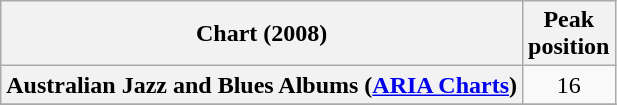<table class="wikitable sortable plainrowheaders" style="text-align:center">
<tr>
<th scope="col">Chart (2008)</th>
<th scope="col">Peak <br>position</th>
</tr>
<tr>
<th scope="row">Australian Jazz and Blues Albums (<a href='#'>ARIA Charts</a>)</th>
<td>16</td>
</tr>
<tr>
</tr>
</table>
